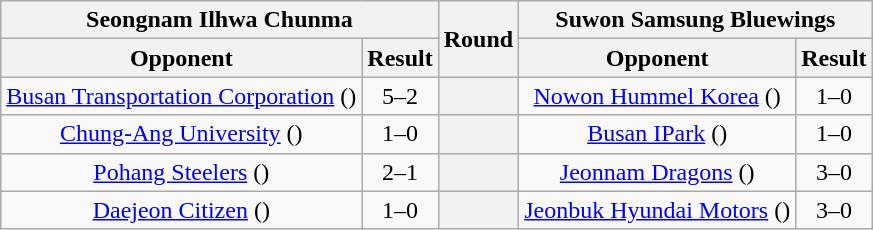<table class="wikitable" style="text-align:center">
<tr>
<th colspan="2">Seongnam Ilhwa Chunma</th>
<th rowspan="2">Round</th>
<th colspan="2">Suwon Samsung Bluewings</th>
</tr>
<tr>
<th>Opponent</th>
<th>Result</th>
<th>Opponent</th>
<th>Result</th>
</tr>
<tr>
<td><a href='#'>Busan Transportation Corporation</a> ()</td>
<td>5–2</td>
<th></th>
<td><a href='#'>Nowon Hummel Korea</a> ()</td>
<td>1–0</td>
</tr>
<tr>
<td><a href='#'>Chung-Ang University</a> ()</td>
<td>1–0</td>
<th></th>
<td><a href='#'>Busan IPark</a> ()</td>
<td>1–0</td>
</tr>
<tr>
<td><a href='#'>Pohang Steelers</a> ()</td>
<td>2–1</td>
<th></th>
<td><a href='#'>Jeonnam Dragons</a> ()</td>
<td>3–0</td>
</tr>
<tr>
<td><a href='#'>Daejeon Citizen</a> ()</td>
<td>1–0</td>
<th></th>
<td><a href='#'>Jeonbuk Hyundai Motors</a> ()</td>
<td>3–0</td>
</tr>
</table>
